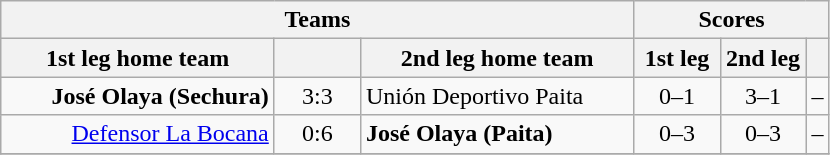<table class="wikitable" style="text-align: center;">
<tr>
<th colspan=3>Teams</th>
<th colspan=3>Scores</th>
</tr>
<tr>
<th width="175">1st leg home team</th>
<th width="50"></th>
<th width="175">2nd leg home team</th>
<th width="50">1st leg</th>
<th width="50">2nd leg</th>
<th></th>
</tr>
<tr>
<td align=right><strong>José Olaya (Sechura)</strong></td>
<td>3:3</td>
<td align=left>Unión Deportivo Paita</td>
<td>0–1</td>
<td>3–1</td>
<td>–</td>
</tr>
<tr>
<td align=right><a href='#'>Defensor La Bocana</a></td>
<td>0:6</td>
<td align=left><strong>José Olaya (Paita)</strong></td>
<td>0–3</td>
<td>0–3</td>
<td>–</td>
</tr>
<tr>
</tr>
</table>
